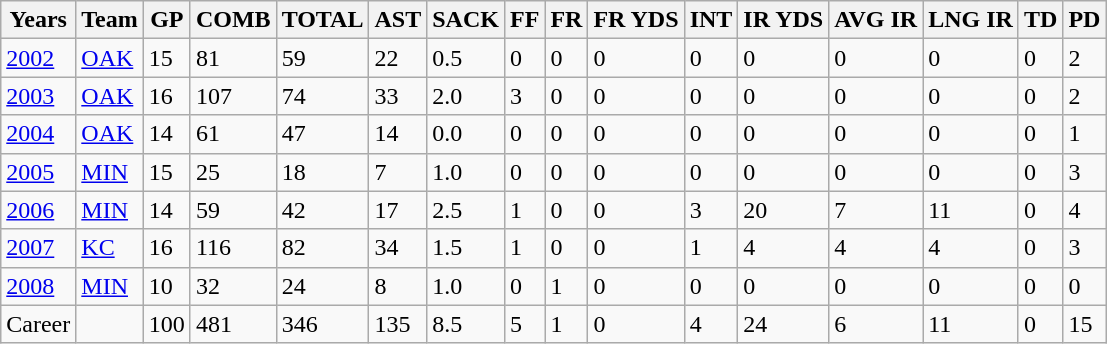<table class="wikitable">
<tr>
<th>Years</th>
<th>Team</th>
<th>GP</th>
<th>COMB</th>
<th>TOTAL</th>
<th>AST</th>
<th>SACK</th>
<th>FF</th>
<th>FR</th>
<th>FR YDS</th>
<th>INT</th>
<th>IR YDS</th>
<th>AVG IR</th>
<th>LNG IR</th>
<th>TD</th>
<th>PD</th>
</tr>
<tr>
<td><a href='#'>2002</a></td>
<td><a href='#'>OAK</a></td>
<td>15</td>
<td>81</td>
<td>59</td>
<td>22</td>
<td>0.5</td>
<td>0</td>
<td>0</td>
<td>0</td>
<td>0</td>
<td>0</td>
<td>0</td>
<td>0</td>
<td>0</td>
<td>2</td>
</tr>
<tr>
<td><a href='#'>2003</a></td>
<td><a href='#'>OAK</a></td>
<td>16</td>
<td>107</td>
<td>74</td>
<td>33</td>
<td>2.0</td>
<td>3</td>
<td>0</td>
<td>0</td>
<td>0</td>
<td>0</td>
<td>0</td>
<td>0</td>
<td>0</td>
<td>2</td>
</tr>
<tr>
<td><a href='#'>2004</a></td>
<td><a href='#'>OAK</a></td>
<td>14</td>
<td>61</td>
<td>47</td>
<td>14</td>
<td>0.0</td>
<td>0</td>
<td>0</td>
<td>0</td>
<td>0</td>
<td>0</td>
<td>0</td>
<td>0</td>
<td>0</td>
<td>1</td>
</tr>
<tr>
<td><a href='#'>2005</a></td>
<td><a href='#'>MIN</a></td>
<td>15</td>
<td>25</td>
<td>18</td>
<td>7</td>
<td>1.0</td>
<td>0</td>
<td>0</td>
<td>0</td>
<td>0</td>
<td>0</td>
<td>0</td>
<td>0</td>
<td>0</td>
<td>3</td>
</tr>
<tr>
<td><a href='#'>2006</a></td>
<td><a href='#'>MIN</a></td>
<td>14</td>
<td>59</td>
<td>42</td>
<td>17</td>
<td>2.5</td>
<td>1</td>
<td>0</td>
<td>0</td>
<td>3</td>
<td>20</td>
<td>7</td>
<td>11</td>
<td>0</td>
<td>4</td>
</tr>
<tr>
<td><a href='#'>2007</a></td>
<td><a href='#'>KC</a></td>
<td>16</td>
<td>116</td>
<td>82</td>
<td>34</td>
<td>1.5</td>
<td>1</td>
<td>0</td>
<td>0</td>
<td>1</td>
<td>4</td>
<td>4</td>
<td>4</td>
<td>0</td>
<td>3</td>
</tr>
<tr>
<td><a href='#'>2008</a></td>
<td><a href='#'>MIN</a></td>
<td>10</td>
<td>32</td>
<td>24</td>
<td>8</td>
<td>1.0</td>
<td>0</td>
<td>1</td>
<td>0</td>
<td>0</td>
<td>0</td>
<td>0</td>
<td>0</td>
<td>0</td>
<td>0</td>
</tr>
<tr>
<td>Career</td>
<td></td>
<td>100</td>
<td>481</td>
<td>346</td>
<td>135</td>
<td>8.5</td>
<td>5</td>
<td>1</td>
<td>0</td>
<td>4</td>
<td>24</td>
<td>6</td>
<td>11</td>
<td>0</td>
<td>15</td>
</tr>
</table>
